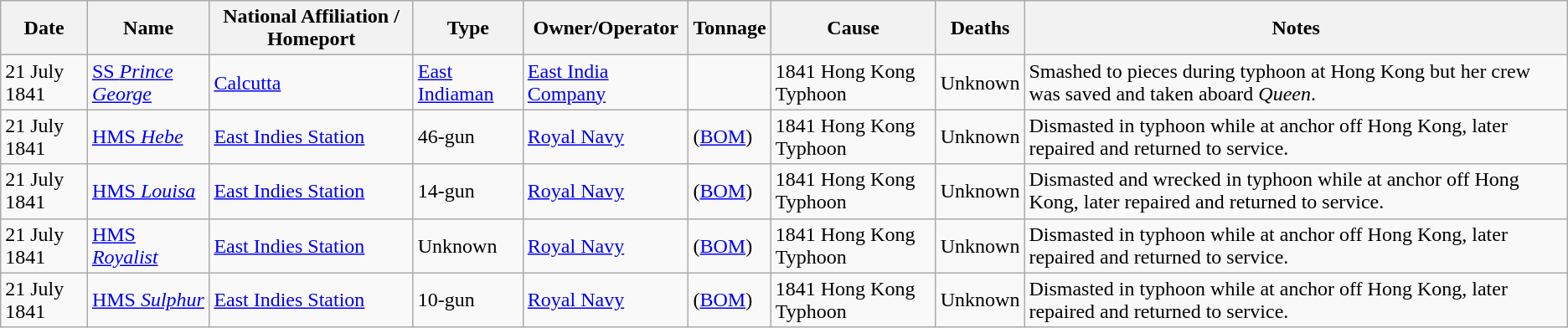<table class="wikitable sortable" align="center">
<tr>
<th data-sort-type=date>Date<br></th>
<th>Name</th>
<th>National Affiliation / Homeport</th>
<th>Type</th>
<th>Owner/Operator</th>
<th data-sort-type="number">Tonnage</th>
<th>Cause</th>
<th data-sort-type="number">Deaths</th>
<th>Notes</th>
</tr>
<tr>
<td>21 July 1841</td>
<td><a href='#'>SS <em>Prince George</em></a></td>
<td> <a href='#'>Calcutta</a></td>
<td><a href='#'>East Indiaman</a></td>
<td> <a href='#'>East India Company</a></td>
<td></td>
<td>1841 Hong Kong Typhoon</td>
<td>Unknown</td>
<td>Smashed to pieces during typhoon at Hong Kong but her crew was saved and taken aboard <em>Queen</em>.</td>
</tr>
<tr>
<td>21 July 1841</td>
<td><a href='#'>HMS <em>Hebe</em></a></td>
<td> <a href='#'>East Indies Station</a></td>
<td>46-gun </td>
<td> <a href='#'>Royal Navy</a></td>
<td> (<a href='#'>BOM</a>)</td>
<td>1841 Hong Kong Typhoon</td>
<td>Unknown</td>
<td>Dismasted in typhoon while at anchor off Hong Kong, later repaired and returned to service.</td>
</tr>
<tr>
<td>21 July 1841</td>
<td><a href='#'>HMS <em>Louisa</em></a></td>
<td> <a href='#'>East Indies Station</a></td>
<td>14-gun </td>
<td> <a href='#'>Royal Navy</a></td>
<td> (<a href='#'>BOM</a>)</td>
<td>1841 Hong Kong Typhoon</td>
<td>Unknown</td>
<td>Dismasted and wrecked in typhoon while at anchor off Hong Kong, later repaired and returned to service.</td>
</tr>
<tr>
<td>21 July 1841</td>
<td><a href='#'>HMS <em>Royalist</em></a></td>
<td> <a href='#'>East Indies Station</a></td>
<td>Unknown</td>
<td> <a href='#'>Royal Navy</a></td>
<td> (<a href='#'>BOM</a>)</td>
<td>1841 Hong Kong Typhoon</td>
<td>Unknown</td>
<td>Dismasted in typhoon while at anchor off Hong Kong, later repaired and returned to service.</td>
</tr>
<tr>
<td>21 July 1841</td>
<td><a href='#'>HMS <em>Sulphur</em></a></td>
<td> <a href='#'>East Indies Station</a></td>
<td>10-gun </td>
<td> <a href='#'>Royal Navy</a></td>
<td> (<a href='#'>BOM</a>)</td>
<td>1841 Hong Kong Typhoon</td>
<td>Unknown</td>
<td>Dismasted in typhoon while at anchor off Hong Kong, later repaired and returned to service.</td>
</tr>
</table>
